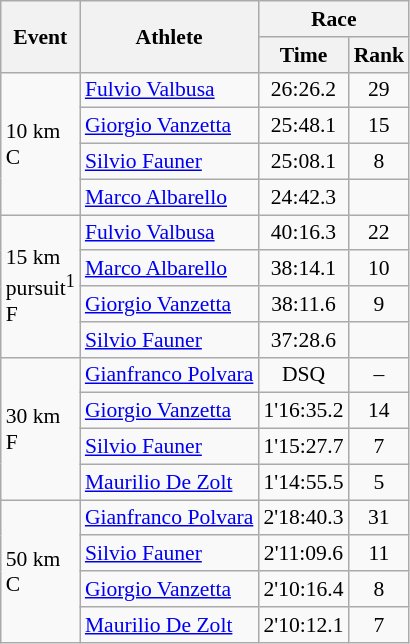<table class="wikitable" border="1" style="font-size:90%">
<tr>
<th rowspan=2>Event</th>
<th rowspan=2>Athlete</th>
<th colspan=2>Race</th>
</tr>
<tr>
<th>Time</th>
<th>Rank</th>
</tr>
<tr>
<td rowspan=4>10 km <br> C</td>
<td><a href='#'>Fulvio Valbusa</a></td>
<td align=center>26:26.2</td>
<td align=center>29</td>
</tr>
<tr>
<td><a href='#'>Giorgio Vanzetta</a></td>
<td align=center>25:48.1</td>
<td align=center>15</td>
</tr>
<tr>
<td><a href='#'>Silvio Fauner</a></td>
<td align=center>25:08.1</td>
<td align=center>8</td>
</tr>
<tr>
<td><a href='#'>Marco Albarello</a></td>
<td align=center>24:42.3</td>
<td align=center></td>
</tr>
<tr>
<td rowspan=4>15 km <br> pursuit<sup>1</sup> <br> F</td>
<td><a href='#'>Fulvio Valbusa</a></td>
<td align=center>40:16.3</td>
<td align=center>22</td>
</tr>
<tr>
<td><a href='#'>Marco Albarello</a></td>
<td align=center>38:14.1</td>
<td align=center>10</td>
</tr>
<tr>
<td><a href='#'>Giorgio Vanzetta</a></td>
<td align=center>38:11.6</td>
<td align=center>9</td>
</tr>
<tr>
<td><a href='#'>Silvio Fauner</a></td>
<td align=center>37:28.6</td>
<td align=center></td>
</tr>
<tr>
<td rowspan=4>30 km <br> F</td>
<td><a href='#'>Gianfranco Polvara</a></td>
<td align=center>DSQ</td>
<td align=center>–</td>
</tr>
<tr>
<td><a href='#'>Giorgio Vanzetta</a></td>
<td align=center>1'16:35.2</td>
<td align=center>14</td>
</tr>
<tr>
<td><a href='#'>Silvio Fauner</a></td>
<td align=center>1'15:27.7</td>
<td align=center>7</td>
</tr>
<tr>
<td><a href='#'>Maurilio De Zolt</a></td>
<td align=center>1'14:55.5</td>
<td align=center>5</td>
</tr>
<tr>
<td rowspan=4>50 km <br> C</td>
<td><a href='#'>Gianfranco Polvara</a></td>
<td align=center>2'18:40.3</td>
<td align=center>31</td>
</tr>
<tr>
<td><a href='#'>Silvio Fauner</a></td>
<td align=center>2'11:09.6</td>
<td align=center>11</td>
</tr>
<tr>
<td><a href='#'>Giorgio Vanzetta</a></td>
<td align=center>2'10:16.4</td>
<td align=center>8</td>
</tr>
<tr>
<td><a href='#'>Maurilio De Zolt</a></td>
<td align=center>2'10:12.1</td>
<td align=center>7</td>
</tr>
</table>
